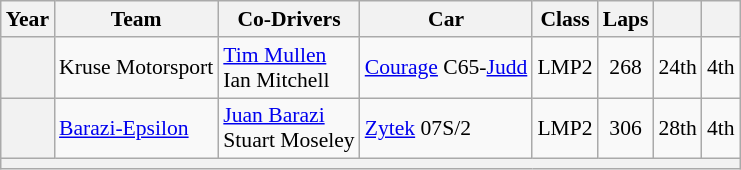<table class="wikitable" style="text-align:center; font-size:90%">
<tr>
<th>Year</th>
<th>Team</th>
<th>Co-Drivers</th>
<th>Car</th>
<th>Class</th>
<th>Laps</th>
<th></th>
<th></th>
</tr>
<tr>
<th></th>
<td align="left" nowrap> Kruse Motorsport</td>
<td align="left" nowrap> <a href='#'>Tim Mullen</a><br> Ian Mitchell</td>
<td align="left" nowrap><a href='#'>Courage</a> C65-<a href='#'>Judd</a></td>
<td>LMP2</td>
<td>268</td>
<td>24th</td>
<td>4th</td>
</tr>
<tr>
<th></th>
<td align="left" nowrap> <a href='#'>Barazi-Epsilon</a></td>
<td align="left" nowrap> <a href='#'>Juan Barazi</a><br> Stuart Moseley</td>
<td align="left" nowrap><a href='#'>Zytek</a> 07S/2</td>
<td>LMP2</td>
<td>306</td>
<td>28th</td>
<td>4th</td>
</tr>
<tr>
<th colspan="8"></th>
</tr>
</table>
